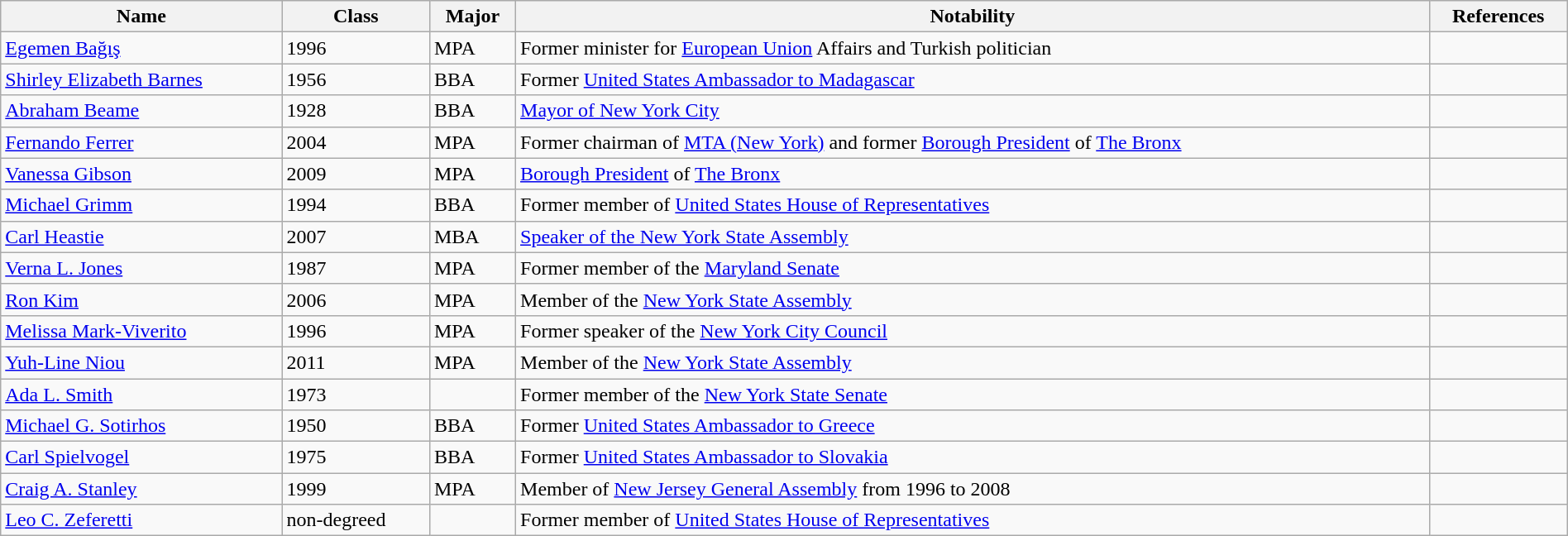<table class="wikitable sortable" style="width:100%;">
<tr>
<th>Name</th>
<th>Class</th>
<th>Major</th>
<th>Notability</th>
<th>References</th>
</tr>
<tr>
<td><a href='#'>Egemen Bağış</a></td>
<td>1996</td>
<td>MPA</td>
<td>Former minister for <a href='#'>European Union</a> Affairs and Turkish politician</td>
<td></td>
</tr>
<tr>
<td><a href='#'>Shirley Elizabeth Barnes</a></td>
<td>1956</td>
<td>BBA</td>
<td>Former <a href='#'>United States Ambassador to Madagascar</a></td>
<td></td>
</tr>
<tr>
<td><a href='#'>Abraham Beame</a></td>
<td>1928</td>
<td>BBA</td>
<td><a href='#'>Mayor of New York City</a></td>
<td></td>
</tr>
<tr>
<td><a href='#'>Fernando Ferrer</a></td>
<td>2004</td>
<td>MPA</td>
<td>Former chairman of <a href='#'>MTA (New York)</a> and former <a href='#'>Borough President</a> of <a href='#'>The Bronx</a></td>
<td></td>
</tr>
<tr>
<td><a href='#'>Vanessa Gibson</a></td>
<td>2009</td>
<td>MPA</td>
<td><a href='#'>Borough President</a> of <a href='#'>The Bronx</a></td>
<td></td>
</tr>
<tr>
<td><a href='#'>Michael Grimm</a></td>
<td>1994</td>
<td>BBA</td>
<td>Former member of <a href='#'>United States House of Representatives</a></td>
<td></td>
</tr>
<tr>
<td><a href='#'>Carl Heastie</a></td>
<td>2007</td>
<td>MBA</td>
<td><a href='#'>Speaker of the New York State Assembly</a></td>
<td></td>
</tr>
<tr>
<td><a href='#'>Verna L. Jones</a></td>
<td>1987</td>
<td>MPA</td>
<td>Former member of the <a href='#'>Maryland Senate</a></td>
<td></td>
</tr>
<tr>
<td><a href='#'>Ron Kim</a></td>
<td>2006</td>
<td>MPA</td>
<td>Member of the <a href='#'>New York State Assembly</a></td>
<td></td>
</tr>
<tr>
<td><a href='#'>Melissa Mark-Viverito</a></td>
<td>1996</td>
<td>MPA</td>
<td>Former speaker of the <a href='#'>New York City Council</a></td>
<td></td>
</tr>
<tr>
<td><a href='#'>Yuh-Line Niou</a></td>
<td>2011</td>
<td>MPA</td>
<td>Member of the <a href='#'>New York State Assembly</a></td>
<td></td>
</tr>
<tr>
<td><a href='#'>Ada L. Smith</a></td>
<td>1973</td>
<td></td>
<td>Former member of the <a href='#'>New York State Senate</a></td>
<td></td>
</tr>
<tr>
<td><a href='#'>Michael G. Sotirhos</a></td>
<td>1950</td>
<td>BBA</td>
<td>Former <a href='#'>United States Ambassador to Greece</a></td>
<td></td>
</tr>
<tr>
<td><a href='#'>Carl Spielvogel</a></td>
<td>1975</td>
<td>BBA</td>
<td>Former <a href='#'>United States Ambassador to Slovakia</a></td>
<td></td>
</tr>
<tr>
<td><a href='#'>Craig A. Stanley</a></td>
<td>1999</td>
<td>MPA</td>
<td>Member of <a href='#'>New Jersey General Assembly</a> from 1996 to 2008</td>
<td></td>
</tr>
<tr>
<td><a href='#'>Leo C. Zeferetti</a></td>
<td>non-degreed</td>
<td></td>
<td>Former member of <a href='#'>United States House of Representatives</a></td>
<td></td>
</tr>
</table>
